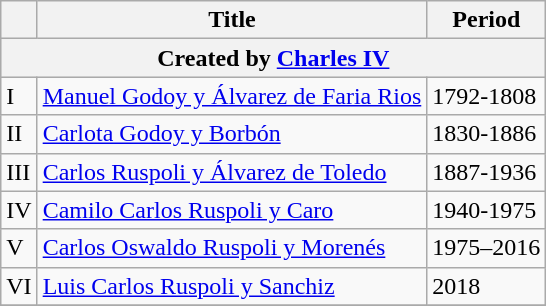<table class="wikitable">
<tr>
<th></th>
<th>Title</th>
<th>Period</th>
</tr>
<tr bgcolor="#dddddd" |>
<th colspan="3">Created by <a href='#'>Charles IV</a></th>
</tr>
<tr>
<td>I</td>
<td><a href='#'>Manuel Godoy y Álvarez de Faria Rios</a></td>
<td>1792-1808</td>
</tr>
<tr>
<td>II</td>
<td><a href='#'>Carlota Godoy y Borbón</a></td>
<td>1830-1886</td>
</tr>
<tr>
<td>III</td>
<td><a href='#'>Carlos Ruspoli y Álvarez de Toledo</a></td>
<td>1887-1936</td>
</tr>
<tr>
<td>IV</td>
<td><a href='#'>Camilo Carlos Ruspoli y Caro</a></td>
<td>1940-1975</td>
</tr>
<tr>
<td>V</td>
<td><a href='#'>Carlos Oswaldo Ruspoli y Morenés</a></td>
<td>1975–2016</td>
</tr>
<tr>
<td>VI</td>
<td><a href='#'>Luis Carlos Ruspoli y Sanchiz</a></td>
<td>2018</td>
</tr>
<tr>
</tr>
</table>
